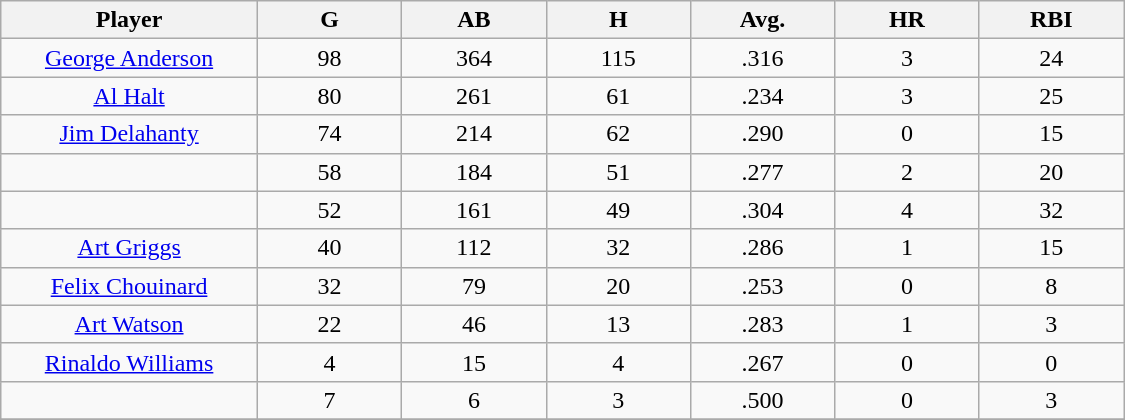<table class="wikitable sortable">
<tr>
<th bgcolor="#DDDDFF" width="16%">Player</th>
<th bgcolor="#DDDDFF" width="9%">G</th>
<th bgcolor="#DDDDFF" width="9%">AB</th>
<th bgcolor="#DDDDFF" width="9%">H</th>
<th bgcolor="#DDDDFF" width="9%">Avg.</th>
<th bgcolor="#DDDDFF" width="9%">HR</th>
<th bgcolor="#DDDDFF" width="9%">RBI</th>
</tr>
<tr align="center">
<td><a href='#'>George Anderson</a></td>
<td>98</td>
<td>364</td>
<td>115</td>
<td>.316</td>
<td>3</td>
<td>24</td>
</tr>
<tr align="center">
<td><a href='#'>Al Halt</a></td>
<td>80</td>
<td>261</td>
<td>61</td>
<td>.234</td>
<td>3</td>
<td>25</td>
</tr>
<tr align="center">
<td><a href='#'>Jim Delahanty</a></td>
<td>74</td>
<td>214</td>
<td>62</td>
<td>.290</td>
<td>0</td>
<td>15</td>
</tr>
<tr align="center">
<td></td>
<td>58</td>
<td>184</td>
<td>51</td>
<td>.277</td>
<td>2</td>
<td>20</td>
</tr>
<tr align="center">
<td></td>
<td>52</td>
<td>161</td>
<td>49</td>
<td>.304</td>
<td>4</td>
<td>32</td>
</tr>
<tr align="center">
<td><a href='#'>Art Griggs</a></td>
<td>40</td>
<td>112</td>
<td>32</td>
<td>.286</td>
<td>1</td>
<td>15</td>
</tr>
<tr align="center">
<td><a href='#'>Felix Chouinard</a></td>
<td>32</td>
<td>79</td>
<td>20</td>
<td>.253</td>
<td>0</td>
<td>8</td>
</tr>
<tr align="center">
<td><a href='#'>Art Watson</a></td>
<td>22</td>
<td>46</td>
<td>13</td>
<td>.283</td>
<td>1</td>
<td>3</td>
</tr>
<tr align="center">
<td><a href='#'>Rinaldo Williams</a></td>
<td>4</td>
<td>15</td>
<td>4</td>
<td>.267</td>
<td>0</td>
<td>0</td>
</tr>
<tr align="center">
<td></td>
<td>7</td>
<td>6</td>
<td>3</td>
<td>.500</td>
<td>0</td>
<td>3</td>
</tr>
<tr align="center">
</tr>
</table>
